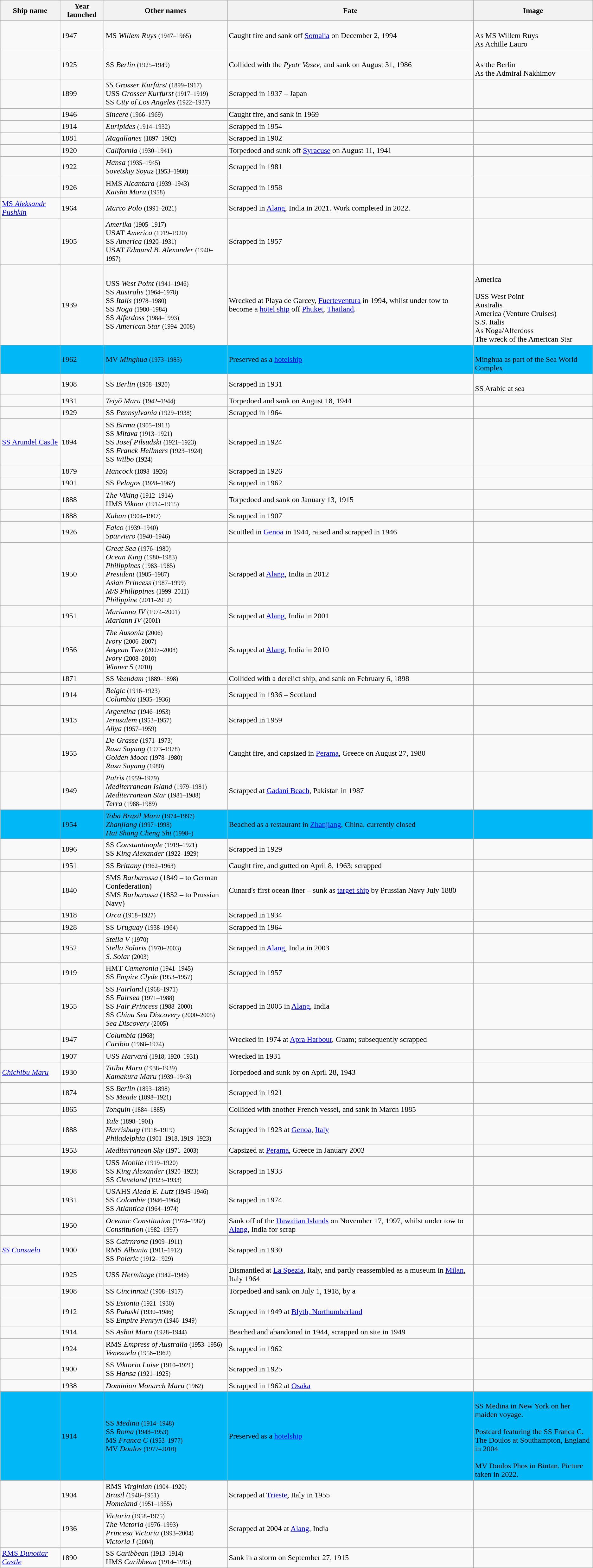<table class="wikitable sortable">
<tr>
<th>Ship name</th>
<th>Year launched</th>
<th class="unsortable">Other names</th>
<th>Fate</th>
<th>Image</th>
</tr>
<tr>
<td></td>
<td>1947</td>
<td>MS <em>Willem Ruys</em> <small>(1947–1965)</small></td>
<td>Caught fire and sank off <a href='#'>Somalia</a> on December 2, 1994</td>
<td><br>As MS Willem Ruys <br>As Achille Lauro</td>
</tr>
<tr>
<td></td>
<td>1925</td>
<td>SS <em>Berlin</em> <small>(1925–1949)</small></td>
<td>Collided with the <em>Pyotr Vasev</em>, and sank on August 31, 1986</td>
<td><br>As the Berlin <br>As the Admiral Nakhimov</td>
</tr>
<tr>
<td></td>
<td>1899</td>
<td><em>SS Grosser Kurfürst</em> <small>(1899–1917)</small><br>USS <em>Grosser Kurfurst</em> <small>(1917–1919)</small><br>SS <em>City of Los Angeles</em> <small>(1922–1937)</small></td>
<td>Scrapped in 1937 – Japan</td>
<td></td>
</tr>
<tr>
<td></td>
<td>1946</td>
<td><em>Sincere</em> <small>(1966–1969)</small></td>
<td>Caught fire, and sank in 1969</td>
<td></td>
</tr>
<tr>
<td></td>
<td>1914</td>
<td><em>Euripides</em> <small>(1914–1932)</small></td>
<td>Scrapped in 1954</td>
<td> </td>
</tr>
<tr>
<td></td>
<td>1881</td>
<td><em>Magallanes</em> <small>(1897–1902)</small></td>
<td>Scrapped in 1902</td>
<td></td>
</tr>
<tr>
<td></td>
<td>1920</td>
<td><em>California</em> <small>(1930–1941)</small></td>
<td>Torpedoed and sunk off <a href='#'>Syracuse</a> on August 11, 1941</td>
<td></td>
</tr>
<tr>
<td></td>
<td>1922</td>
<td><em>Hansa</em> <small>(1935–1945)</small><br><em>Sovetskiy Soyuz</em> <small>(1953–1980)</small></td>
<td>Scrapped in 1981</td>
<td> </td>
</tr>
<tr>
<td></td>
<td>1926</td>
<td>HMS <em>Alcantara</em> <small>(1939–1943)</small><br><em>Kaisho Maru</em> <small>(1958)</small></td>
<td>Scrapped in 1958</td>
<td></td>
</tr>
<tr>
<td><a href='#'>MS <em>Aleksandr Pushkin</em></a></td>
<td>1964</td>
<td><em>Marco Polo</em> <small>(1991–2021)</small></td>
<td>Scrapped in <a href='#'>Alang</a>, India in 2021. Work completed in 2022.</td>
<td> </td>
</tr>
<tr>
<td></td>
<td>1905</td>
<td><em>Amerika</em> <small>(1905–1917)</small><br>USAT <em>America</em> <small>(1919–1920)</small><br>SS <em>America</em> <small>(1920–1931)</small><br>USAT <em>Edmund B. Alexander</em> <small>(1940–1957)</small></td>
<td>Scrapped in 1957</td>
<td>     </td>
</tr>
<tr>
<td></td>
<td>1939</td>
<td>USS <em>West Point</em> <small>(1941–1946)</small><br>SS <em>Australis</em> <small>(1964–1978)</small><br>SS <em>Italis</em> <small>(1978–1980)</small><br>SS <em>Noga</em> <small>(1980–1984)</small><br>SS <em>Alferdoss</em> <small>(1984–1993)</small><br>SS <em>American Star</em> <small>(1994–2008)</small></td>
<td>Wrecked at Playa de Garcey, <a href='#'>Fuerteventura</a> in 1994, whilst under tow to become a <a href='#'>hotel ship</a> off <a href='#'>Phuket</a>, <a href='#'>Thailand</a>.</td>
<td><br>America<br><br>USS West Point<br>Australis
<br>America (Venture Cruises)<br>S.S. Italis<br>As Noga/Alferdoss<br>The wreck of the American Star</td>
</tr>
<tr>
</tr>
<tr style="background: #00b8f5;">
<td></td>
<td>1962</td>
<td>MV <em>Minghua</em> <small>(1973–1983)</small></td>
<td>Preserved as a <a href='#'>hotelship</a></td>
<td><br>Minghua as part of the Sea World Complex</td>
</tr>
<tr>
<td></td>
<td>1908</td>
<td>SS <em>Berlin</em> <small>(1908–1920)</small></td>
<td>Scrapped in 1931</td>
<td><br>SS Arabic at sea</td>
</tr>
<tr>
<td></td>
<td>1931</td>
<td><em>Teiyō Maru</em> <small>(1942–1944)</small></td>
<td>Torpedoed and sank on August 18, 1944</td>
<td> </td>
</tr>
<tr>
<td></td>
<td>1929</td>
<td>SS <em>Pennsylvania</em> <small>(1929–1938)</small></td>
<td>Scrapped in 1964</td>
<td></td>
</tr>
<tr>
<td><a href='#'>SS Arundel Castle</a></td>
<td>1894</td>
<td>SS <em>Birma</em> <small>(1905–1913)</small><br>SS <em>Mitava</em> <small>(1913–1921)</small><br>SS <em>Josef Pilsudski</em> <small>(1921–1923)</small><br>SS <em>Franck Hellmers</em> <small>(1923–1924)</small><br>SS <em>Wilbo</em> <small>(1924)</small></td>
<td>Scrapped in 1924</td>
<td>  </td>
</tr>
<tr>
<td></td>
<td>1879</td>
<td><em>Hancock</em> <small>(1898–1926)</small></td>
<td>Scrapped in 1926</td>
<td> </td>
</tr>
<tr>
<td></td>
<td>1901</td>
<td>SS <em>Pelagos</em> <small>(1928–1962)</small></td>
<td>Scrapped in 1962</td>
<td> </td>
</tr>
<tr>
<td></td>
<td>1888</td>
<td><em>The Viking</em> <small>(1912–1914)</small><br>HMS <em>Viknor</em> <small>(1914–1915)</small></td>
<td>Torpedoed and sank on January 13, 1915</td>
<td></td>
</tr>
<tr>
<td></td>
<td>1888</td>
<td><em>Kuban</em> <small>(1904–1907)</small></td>
<td>Scrapped in 1907</td>
<td></td>
</tr>
<tr>
<td></td>
<td>1926</td>
<td><em>Falco</em> <small>(1939–1940)</small><br><em>Sparviero</em> <small>(1940–1946)</small></td>
<td>Scuttled in <a href='#'>Genoa</a> in 1944, raised and scrapped in 1946</td>
<td></td>
</tr>
<tr>
<td></td>
<td>1950</td>
<td><em>Great Sea</em> <small>(1976–1980)</small><br><em>Ocean King</em> <small>(1980–1983)</small><br><em>Philippines</em> <small>(1983–1985)</small><br><em>President</em> <small>(1985–1987)</small><br><em>Asian Princess</em> <small>(1987–1999)</small><br><em>M/S Philippines</em> <small>(1999–2011)</small><br><em>Philippine</em> <small>(2011–2012)</small></td>
<td>Scrapped at <a href='#'>Alang</a>, India in 2012</td>
<td></td>
</tr>
<tr>
<td></td>
<td>1951</td>
<td><em>Marianna IV</em> <small>(1974–2001)</small><br><em>Mariann IV</em> <small>(2001)</small></td>
<td>Scrapped at <a href='#'>Alang</a>, India in 2001</td>
<td></td>
</tr>
<tr>
<td></td>
<td>1956</td>
<td><em>The Ausonia</em> <small>(2006)</small><br><em>Ivory</em> <small>(2006–2007)</small><br><em>Aegean Two</em> <small>(2007–2008)</small><br><em>Ivory</em> <small>(2008–2010)</small><br><em>Winner 5</em> <small>(2010)</small></td>
<td>Scrapped at <a href='#'>Alang</a>, India in 2010</td>
<td></td>
</tr>
<tr>
<td></td>
<td>1871</td>
<td>SS <em>Veendam</em> <small>(1889–1898)</small></td>
<td>Collided with a derelict ship, and sank on February 6, 1898</td>
<td></td>
</tr>
<tr>
<td></td>
<td>1914</td>
<td><em>Belgic</em> <small>(1916–1923)</small><br><em>Columbia</em> <small>(1935–1936)</small></td>
<td>Scrapped in 1936 – Scotland</td>
<td></td>
</tr>
<tr>
<td></td>
<td>1913</td>
<td><em>Argentina</em> <small>(1946–1953)</small><br><em>Jerusalem</em> <small>(1953–1957)</small><br><em>Aliya</em> <small>(1957–1959)</small></td>
<td>Scrapped in 1959</td>
<td></td>
</tr>
<tr>
<td></td>
<td>1955</td>
<td><em>De Grasse</em> <small>(1971–1973)</small><br><em>Rasa Sayang</em> <small>(1973–1978)</small><br><em>Golden Moon</em> <small>(1978–1980)</small><br><em>Rasa Sayang</em> <small>(1980)</small></td>
<td>Caught fire, and capsized in <a href='#'>Perama</a>, Greece on August 27, 1980</td>
<td></td>
</tr>
<tr>
<td></td>
<td>1949</td>
<td><em>Patris</em> <small>(1959–1979)</small><br><em>Mediterranean Island</em> <small>(1979–1981)</small><br><em>Mediterranean Star</em> <small>(1981–1988)</small><br><em>Terra</em> <small>(1988–1989)</small></td>
<td>Scrapped at <a href='#'>Gadani Beach</a>, Pakistan in 1987</td>
<td></td>
</tr>
<tr>
</tr>
<tr style="background: #00b8f5;">
<td></td>
<td>1954</td>
<td><em>Toba Brazil Maru</em> <small>(1974–1997)</small><br><em>Zhanjiang</em> <small>(1997–1998)</small><br><em>Hai Shang Cheng Shi</em> <small>(1998–)</small></td>
<td>Beached as a restaurant in <a href='#'>Zhanjiang</a>, China, currently closed</td>
<td></td>
</tr>
<tr>
<td></td>
<td>1896</td>
<td>SS <em>Constantinople</em> <small>(1919–1921)</small><br>SS <em>King Alexander</em> <small>(1922–1929)</small></td>
<td>Scrapped in 1929</td>
<td></td>
</tr>
<tr>
<td></td>
<td>1951</td>
<td>SS <em>Brittany</em> <small>(1962–1963)</small></td>
<td>Caught fire, and gutted on April 8, 1963; scrapped</td>
<td></td>
</tr>
<tr>
<td></td>
<td>1840</td>
<td>SMS <em>Barbarossa</em> (1849 – to German Confederation)<br>SMS <em>Barbarossa</em> (1852 – to Prussian Navy)</td>
<td>Cunard's first ocean liner – sunk as <a href='#'>target ship</a> by Prussian Navy July 1880</td>
<td></td>
</tr>
<tr>
<td></td>
<td>1918</td>
<td><em>Orca</em> <small>(1918–1927)</small></td>
<td>Scrapped in 1934</td>
<td></td>
</tr>
<tr>
<td></td>
<td>1928</td>
<td>SS <em>Uruguay</em> <small>(1938–1964)</small></td>
<td>Scrapped in 1964</td>
<td></td>
</tr>
<tr>
<td></td>
<td>1952</td>
<td><em>Stella V</em> <small>(1970)</small><br><em>Stella Solaris</em> <small>(1970–2003)</small><br><em>S. Solar</em> <small>(2003)</small></td>
<td>Scrapped in <a href='#'>Alang</a>, India in 2003</td>
<td></td>
</tr>
<tr>
<td></td>
<td>1919</td>
<td>HMT <em>Cameronia</em> <small>(1941–1945)</small><br>SS <em>Empire Clyde</em> <small>(1953–1957)</small></td>
<td>Scrapped in 1957</td>
<td></td>
</tr>
<tr>
<td></td>
<td>1955</td>
<td>SS <em>Fairland</em> <small>(1968–1971)</small><br>SS <em>Fairsea</em> <small>(1971–1988)</small><br>SS <em>Fair Princess</em> <small>(1988–2000)</small><br>SS <em>China Sea Discovery</em> <small>(2000–2005)</small><br><em>Sea Discovery</em> <small>(2005)</small></td>
<td>Scrapped in 2005 in <a href='#'>Alang</a>, India</td>
<td></td>
</tr>
<tr>
<td></td>
<td>1947</td>
<td><em>Columbia</em> <small>(1968)</small><br><em>Caribia</em> <small>(1968–1974)</small></td>
<td>Wrecked in 1974 at <a href='#'>Apra Harbour</a>, Guam; subsequently scrapped</td>
<td></td>
</tr>
<tr>
<td></td>
<td>1907</td>
<td>USS <em>Harvard</em> <small>(1918; 1920–1931)</small></td>
<td>Wrecked in 1931</td>
<td></td>
</tr>
<tr>
<td><em><a href='#'>Chichibu Maru</a></em></td>
<td>1930</td>
<td><em>Titibu Maru</em> <small>(1938–1939)</small><br><em>Kamakura Maru</em> <small>(1939–1943)</small></td>
<td>Torpedoed and sunk by  on April 28, 1943</td>
<td></td>
</tr>
<tr>
<td></td>
<td>1874</td>
<td>SS <em>Berlin</em> <small>(1893–1898)</small><br>SS <em>Meade</em> <small>(1898–1921)</small></td>
<td>Scrapped in 1921</td>
<td></td>
</tr>
<tr>
<td></td>
<td>1865</td>
<td><em>Tonquin</em> <small>(1884–1885)</small></td>
<td>Collided with another French vessel, and sank in March 1885</td>
<td></td>
</tr>
<tr>
<td></td>
<td>1888</td>
<td><em>Yale</em> <small>(1898–1901)</small><br><em>Harrisburg</em> <small>(1918–1919)</small><br><em>Philadelphia</em> <small>(1901–1918, 1919–1923)</small></td>
<td>Scrapped in 1923 at <a href='#'>Genoa</a>, <a href='#'>Italy</a></td>
<td></td>
</tr>
<tr>
<td></td>
<td>1953</td>
<td><em>Mediterranean Sky</em> <small>(1971–2003)</small></td>
<td>Capsized at <a href='#'>Perama</a>, Greece in January 2003</td>
<td></td>
</tr>
<tr>
<td></td>
<td>1908</td>
<td>USS <em>Mobile</em> <small>(1919–1920)</small><br>SS <em>King Alexander</em> <small>(1920–1923)</small><br>SS <em>Cleveland</em> <small>(1923–1933)</small></td>
<td>Scrapped in 1933</td>
<td></td>
</tr>
<tr>
<td></td>
<td>1931</td>
<td>USAHS <em>Aleda E. Lutz</em> <small>(1945–1946)</small><br>SS <em>Colombie</em> <small>(1946–1964)</small><br>SS <em>Atlantica</em> <small>(1964–1974)</small></td>
<td>Scrapped in 1974</td>
<td></td>
</tr>
<tr>
<td></td>
<td>1950</td>
<td><em>Oceanic Constitution</em> <small>(1974–1982)</small><br><em>Constitution</em> <small>(1982–1997)</small></td>
<td>Sank off of the <a href='#'>Hawaiian Islands</a> on November 17, 1997, whilst under tow to <a href='#'>Alang</a>, India for scrap</td>
<td></td>
</tr>
<tr>
<td><a href='#'><em>SS Consuelo</em></a></td>
<td>1900</td>
<td>SS <em>Cairnrona</em> <small>(1909–1911)</small><br>RMS <em>Albania</em> <small>(1911–1912)</small><br>SS <em>Poleric</em> <small>(1912–1929)</small></td>
<td>Scrapped in 1930</td>
<td></td>
</tr>
<tr>
<td></td>
<td>1925</td>
<td>USS <em>Hermitage</em> <small>(1942–1946)</small></td>
<td>Dismantled at <a href='#'>La Spezia</a>, Italy, and partly reassembled as a museum in <a href='#'>Milan</a>, Italy 1964</td>
<td></td>
</tr>
<tr>
<td></td>
<td>1908</td>
<td>SS <em>Cincinnati</em> <small>(1908–1917)</small></td>
<td>Torpedoed and sank on July 1, 1918, by a </td>
<td></td>
</tr>
<tr>
<td></td>
<td>1912</td>
<td>SS <em>Estonia</em> <small>(1921–1930)</small><br>SS <em>Pułaski</em> <small>(1930–1946)</small><br>SS <em>Empire Penryn</em> <small>(1946–1949)</small></td>
<td>Scrapped in 1949 at <a href='#'>Blyth, Northumberland</a></td>
<td></td>
</tr>
<tr>
<td></td>
<td>1914</td>
<td>SS <em>Ashai Maru</em> <small>(1928–1944)</small></td>
<td>Beached and abandoned in 1944, scrapped on site in 1949</td>
<td></td>
</tr>
<tr>
<td></td>
<td>1924</td>
<td>RMS <em>Empress of Australia</em> <small>(1953–1956)</small><br><em>Venezuela</em> <small>(1956–1962)</small></td>
<td>Scrapped in 1962</td>
<td></td>
</tr>
<tr>
<td></td>
<td>1900</td>
<td>SS <em>Viktoria Luise</em> <small>(1910–1921)</small><br>SS <em>Hansa</em> <small>(1921–1925)</small></td>
<td>Scrapped in 1925</td>
<td></td>
</tr>
<tr>
<td></td>
<td>1938</td>
<td><em>Dominion Monarch Maru</em> <small>(1962)</small></td>
<td>Scrapped in 1962 at <a href='#'>Osaka</a></td>
</tr>
<tr style="background: #00b8f5;">
<td></td>
<td>1914</td>
<td>SS <em>Medina</em> <small>(1914–1948)</small><br>SS <em>Roma</em> <small>(1948–1953)</small><br>MS <em>Franca C</em> <small>(1953–1977)</small><br>MV <em>Doulos</em> <small>(1977–2010)</small></td>
<td>Preserved as a <a href='#'>hotelship</a></td>
<td><br>SS Medina in New York on her maiden voyage.<br><br>Postcard featuring the SS Franca C.<br>
The Doulos at Southampton, England in 2004<br>
<br>MV Doulos Phos in Bintan. Picture taken in 2022.</td>
</tr>
<tr>
<td></td>
<td>1904</td>
<td>RMS <em>Virginian</em> <small>(1904–1920)</small><br><em>Brasil</em> <small>(1948–1951)</small><br><em>Homeland</em> <small>(1951–1955)</small></td>
<td>Scrapped at <a href='#'>Trieste</a>, Italy in 1955</td>
<td></td>
</tr>
<tr>
<td></td>
<td>1936</td>
<td><em>Victoria</em> <small>(1958–1975)</small><br><em>The Victoria</em> <small>(1976–1993)</small><br><em>Princesa Victoria</em> <small>(1993–2004)</small><br><em>Victoria I</em> <small>(2004)</small></td>
<td>Scrapped at 2004 at <a href='#'>Alang</a>, India</td>
<td></td>
</tr>
<tr>
<td><a href='#'>RMS <em>Dunottar Castle</em></a></td>
<td>1890</td>
<td>SS <em>Caribbean</em> <small>(1913–1914)</small><br>HMS <em>Caribbean</em> <small>(1914–1915)</small></td>
<td>Sank in a storm on September 27, 1915</td>
<td></td>
</tr>
</table>
